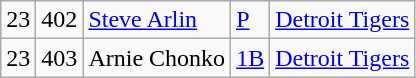<table class="wikitable">
<tr>
<td>23</td>
<td>402</td>
<td><a href='#'>Steve Arlin</a></td>
<td><a href='#'>P</a></td>
<td><a href='#'>Detroit Tigers</a></td>
</tr>
<tr>
<td>23</td>
<td>403</td>
<td>Arnie Chonko</td>
<td><a href='#'>1B</a></td>
<td><a href='#'>Detroit Tigers</a></td>
</tr>
</table>
